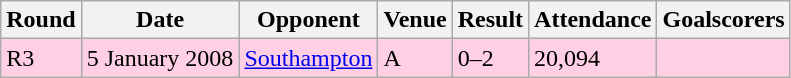<table class="wikitable">
<tr>
<th>Round</th>
<th>Date</th>
<th>Opponent</th>
<th>Venue</th>
<th>Result</th>
<th>Attendance</th>
<th>Goalscorers</th>
</tr>
<tr style="background-color: #ffd0e3;">
<td>R3</td>
<td>5 January 2008</td>
<td><a href='#'>Southampton</a></td>
<td>A</td>
<td>0–2</td>
<td>20,094</td>
<td></td>
</tr>
</table>
